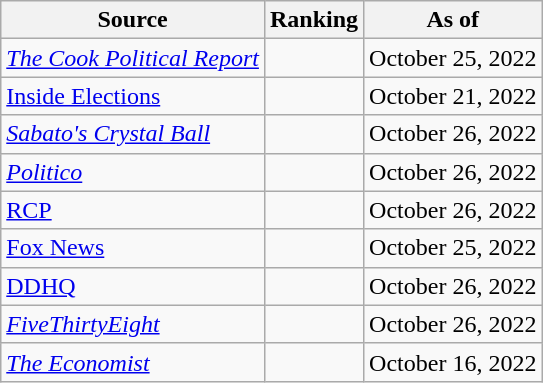<table class="wikitable" style="text-align:center">
<tr>
<th>Source</th>
<th>Ranking</th>
<th>As of</th>
</tr>
<tr>
<td align=left><em><a href='#'>The Cook Political Report</a></em></td>
<td></td>
<td>October 25, 2022</td>
</tr>
<tr>
<td align=left><a href='#'>Inside Elections</a></td>
<td></td>
<td>October 21, 2022</td>
</tr>
<tr>
<td align=left><em><a href='#'>Sabato's Crystal Ball</a></em></td>
<td></td>
<td>October 26, 2022</td>
</tr>
<tr>
<td align="left"><em><a href='#'>Politico</a></em></td>
<td></td>
<td>October 26, 2022</td>
</tr>
<tr>
<td align="left"><a href='#'>RCP</a></td>
<td></td>
<td>October 26, 2022</td>
</tr>
<tr>
<td align=left><a href='#'>Fox News</a></td>
<td></td>
<td>October 25, 2022</td>
</tr>
<tr>
<td align="left"><a href='#'>DDHQ</a></td>
<td></td>
<td>October 26, 2022</td>
</tr>
<tr>
<td align="left"><em><a href='#'>FiveThirtyEight</a></em></td>
<td></td>
<td>October 26, 2022</td>
</tr>
<tr>
<td align="left"><em><a href='#'>The Economist</a></em></td>
<td></td>
<td>October 16, 2022</td>
</tr>
</table>
